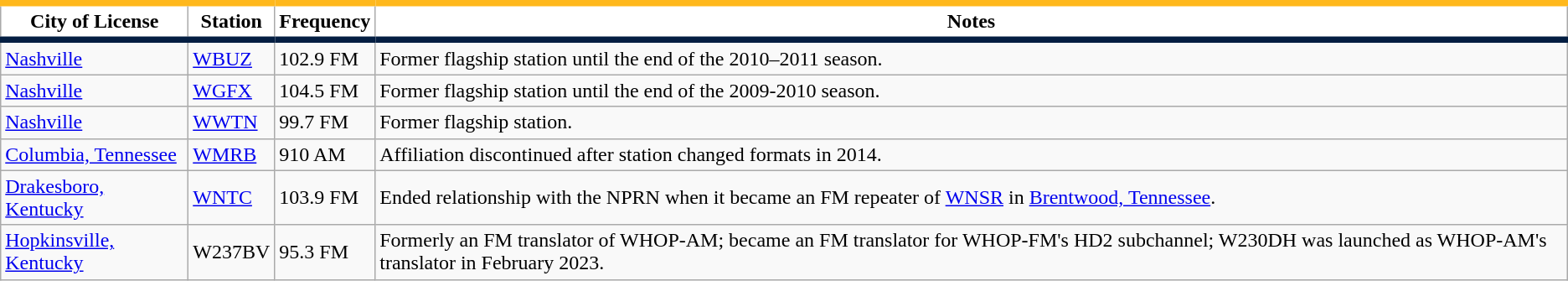<table class="wikitable sortable">
<tr>
<th style="background:#FFFFFF;border-top:#FFB81C 5px solid;border-bottom:#041E42 5px solid;">City of License</th>
<th style="background:#FFFFFF;border-top:#FFB81C 5px solid;border-bottom:#041E42 5px solid;">Station</th>
<th style="background:#FFFFFF;border-top:#FFB81C 5px solid;border-bottom:#041E42 5px solid;">Frequency</th>
<th style="background:#FFFFFF;border-top:#FFB81C 5px solid;border-bottom:#041E42 5px solid;">Notes</th>
</tr>
<tr>
<td><a href='#'>Nashville</a></td>
<td><a href='#'>WBUZ</a></td>
<td>102.9 FM</td>
<td>Former flagship station until the end of the 2010–2011 season.</td>
</tr>
<tr>
<td><a href='#'>Nashville</a></td>
<td><a href='#'>WGFX</a></td>
<td>104.5 FM</td>
<td>Former flagship station until the end of the 2009-2010 season.</td>
</tr>
<tr>
<td><a href='#'>Nashville</a></td>
<td><a href='#'>WWTN</a></td>
<td>99.7 FM</td>
<td>Former flagship station.</td>
</tr>
<tr>
<td><a href='#'>Columbia, Tennessee</a></td>
<td><a href='#'>WMRB</a></td>
<td>910 AM</td>
<td>Affiliation discontinued after station changed formats in 2014.</td>
</tr>
<tr>
<td><a href='#'>Drakesboro, Kentucky</a></td>
<td><a href='#'>WNTC</a></td>
<td>103.9 FM</td>
<td>Ended relationship with the NPRN when it became an FM repeater of <a href='#'>WNSR</a> in <a href='#'>Brentwood, Tennessee</a>.</td>
</tr>
<tr>
<td><a href='#'>Hopkinsville, Kentucky</a></td>
<td>W237BV</td>
<td>95.3 FM</td>
<td>Formerly an FM translator of WHOP-AM; became an FM translator for WHOP-FM's HD2 subchannel; W230DH was launched as WHOP-AM's translator in February 2023.</td>
</tr>
</table>
